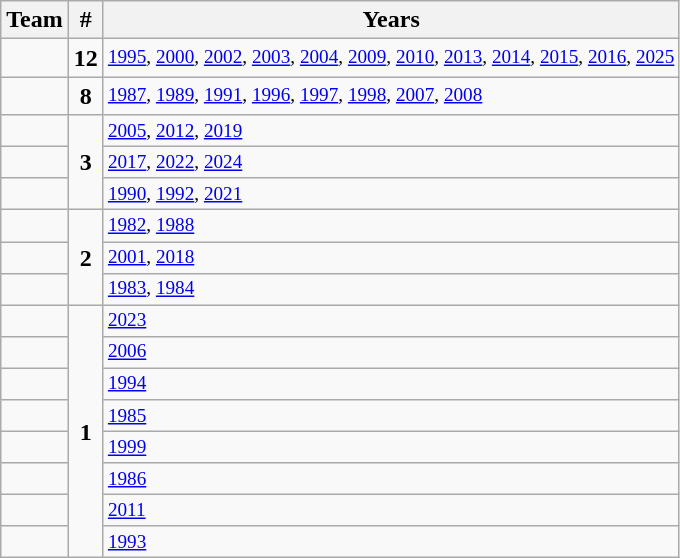<table class="wikitable" style="text-align:center;">
<tr>
<th>Team</th>
<th>#</th>
<th class="unsortable">Years</th>
</tr>
<tr>
<td style=><strong><a href='#'></a></strong></td>
<td><strong>12</strong></td>
<td style="font-size:80%; text-align:left;"><a href='#'>1995</a>, <a href='#'>2000</a>, <a href='#'>2002</a>, <a href='#'>2003</a>, <a href='#'>2004</a>, <a href='#'>2009</a>, <a href='#'>2010</a>, <a href='#'>2013</a>, <a href='#'>2014</a>, <a href='#'>2015</a>, <a href='#'>2016</a>, <a href='#'>2025</a></td>
</tr>
<tr>
<td style=><strong><a href='#'></a></strong></td>
<td><strong>8</strong></td>
<td style="font-size:80%; text-align:left;"><a href='#'>1987</a>, <a href='#'>1989</a>, <a href='#'>1991</a>, <a href='#'>1996</a>, <a href='#'>1997</a>, <a href='#'>1998</a>, <a href='#'>2007</a>, <a href='#'>2008</a></td>
</tr>
<tr>
<td style=><strong></strong></td>
<td rowspan=3><strong>3</strong></td>
<td style="font-size:80%; text-align:left;"><a href='#'>2005</a>, <a href='#'>2012</a>, <a href='#'>2019</a></td>
</tr>
<tr>
<td style=><strong><a href='#'></a></strong></td>
<td style="font-size:80%; text-align:left;"><a href='#'>2017</a>, <a href='#'>2022</a>, <a href='#'>2024</a></td>
</tr>
<tr>
<td style=><strong><a href='#'></a></strong></td>
<td style="font-size:80%; text-align:left;"><a href='#'>1990</a>, <a href='#'>1992</a>, <a href='#'>2021</a></td>
</tr>
<tr>
<td style=><strong><a href='#'></a></strong></td>
<td rowspan=3><strong>2</strong></td>
<td style="font-size:80%; text-align:left;"><a href='#'>1982</a>, <a href='#'>1988</a></td>
</tr>
<tr>
<td style=><strong></strong></td>
<td style="font-size:80%; text-align:left;"><a href='#'>2001</a>, <a href='#'>2018</a></td>
</tr>
<tr>
<td style=><strong></strong></td>
<td style="font-size:80%; text-align:left;"><a href='#'>1983</a>, <a href='#'>1984</a></td>
</tr>
<tr>
<td style=><strong></strong></td>
<td rowspan=8><strong>1</strong></td>
<td style="font-size:80%; text-align:left;"><a href='#'>2023</a></td>
</tr>
<tr>
<td style=><strong><a href='#'></a></strong></td>
<td style="font-size:80%; text-align:left;"><a href='#'>2006</a></td>
</tr>
<tr>
<td style=><strong></strong></td>
<td style="font-size:80%; text-align:left;"><a href='#'>1994</a></td>
</tr>
<tr>
<td style=><strong><a href='#'></a></strong></td>
<td style="font-size:80%; text-align:left;"><a href='#'>1985</a></td>
</tr>
<tr>
<td style=><strong></strong></td>
<td style="font-size:80%; text-align:left;"><a href='#'>1999</a></td>
</tr>
<tr>
<td style=><strong><a href='#'></a></strong></td>
<td style="font-size:80%; text-align:left;"><a href='#'>1986</a></td>
</tr>
<tr>
<td style=><strong><a href='#'></a></strong></td>
<td style="font-size:80%; text-align:left;"><a href='#'>2011</a></td>
</tr>
<tr>
<td style=><strong><a href='#'></a></strong></td>
<td style="font-size:80%; text-align:left;"><a href='#'>1993</a></td>
</tr>
</table>
